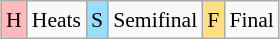<table class="wikitable" style="margin:0.5em auto; font-size:90%; line-height:1.25em; text-align:center;">
<tr>
<td style="background-color:#FFBBBB;">H</td>
<td>Heats</td>
<td style="background-color:#97DEFF;">S</td>
<td>Semifinal</td>
<td style="background-color:#FFDF80;">F</td>
<td>Final</td>
</tr>
</table>
